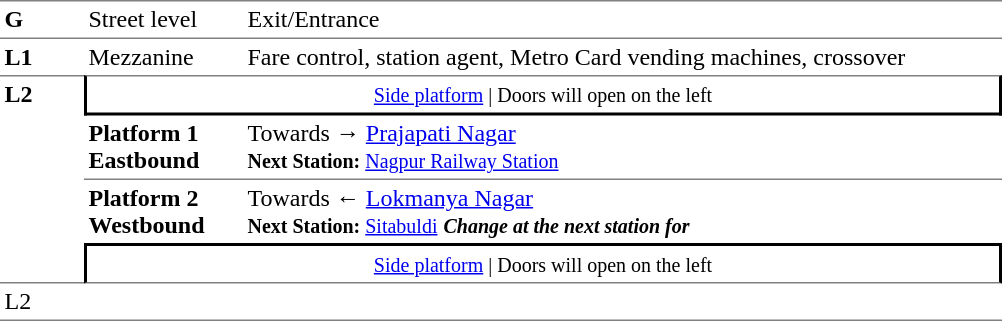<table table border=0 cellspacing=0 cellpadding=3>
<tr>
<td style="border-bottom:solid 1px grey;border-top:solid 1px grey;" width=50 valign=top><strong>G</strong></td>
<td style="border-top:solid 1px grey;border-bottom:solid 1px grey;" width=100 valign=top>Street level</td>
<td style="border-top:solid 1px grey;border-bottom:solid 1px grey;" width=500 valign=top>Exit/Entrance</td>
</tr>
<tr>
<td valign=top><strong>L1</strong></td>
<td valign=top>Mezzanine</td>
<td valign=top>Fare control, station agent, Metro Card vending machines, crossover<br></td>
</tr>
<tr>
<td style="border-top:solid 1px grey;border-bottom:solid 1px grey;" width=50 rowspan=4 valign=top><strong>L2</strong></td>
<td style="border-top:solid 1px grey;border-right:solid 2px black;border-left:solid 2px black;border-bottom:solid 2px black;text-align:center;" colspan=2><small><a href='#'>Side platform</a> | Doors will open on the left </small></td>
</tr>
<tr>
<td style="border-bottom:solid 1px grey;" width=100><span><strong>Platform 1</strong><br><strong>Eastbound</strong></span></td>
<td style="border-bottom:solid 1px grey;" width=500>Towards → <a href='#'>Prajapati Nagar</a><br><small><strong>Next Station:</strong> <a href='#'>Nagpur Railway Station</a></small></td>
</tr>
<tr>
<td><span><strong>Platform 2</strong><br><strong>Westbound</strong></span></td>
<td>Towards ← <a href='#'>Lokmanya Nagar</a><br><small><strong>Next Station:</strong> <a href='#'>Sitabuldi</a></small> <small><strong><em>Change at the next station for <strong><em></small></td>
</tr>
<tr>
<td style="border-top:solid 2px black;border-right:solid 2px black;border-left:solid 2px black;border-bottom:solid 1px grey;" colspan=2  align=center><small><a href='#'>Side platform</a> | Doors will open on the left </small></td>
</tr>
<tr>
<td style="border-bottom:solid 1px grey;" width=50 rowspan=2 valign=top></strong>L2<strong></td>
<td style="border-bottom:solid 1px grey;" width=100></td>
<td style="border-bottom:solid 1px grey;" width=500></td>
</tr>
</table>
